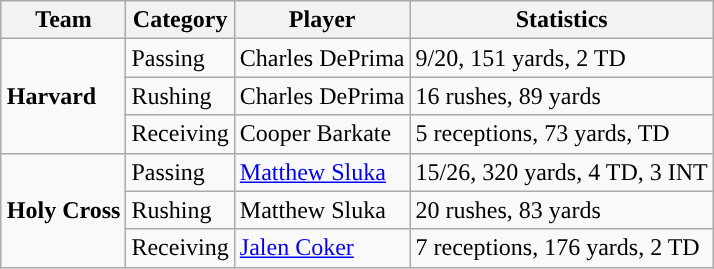<table class="wikitable" style="float: right;">
<tr>
<th>Team</th>
<th>Category</th>
<th>Player</th>
<th>Statistics</th>
</tr>
<tr>
<td rowspan=3><strong>Harvard</strong></td>
<td>Passing</td>
<td>Charles DePrima</td>
<td>9/20, 151 yards, 2 TD</td>
</tr>
<tr>
<td>Rushing</td>
<td>Charles DePrima</td>
<td>16 rushes, 89 yards</td>
</tr>
<tr>
<td>Receiving</td>
<td>Cooper Barkate</td>
<td>5 receptions, 73 yards, TD</td>
</tr>
<tr>
<td rowspan=3><strong>Holy Cross</strong></td>
<td>Passing</td>
<td><a href='#'>Matthew Sluka</a></td>
<td>15/26, 320 yards, 4 TD, 3 INT</td>
</tr>
<tr>
<td>Rushing</td>
<td>Matthew Sluka</td>
<td>20 rushes, 83 yards</td>
</tr>
<tr>
<td>Receiving</td>
<td><a href='#'>Jalen Coker</a></td>
<td>7 receptions, 176 yards, 2 TD</td>
</tr>
</table>
